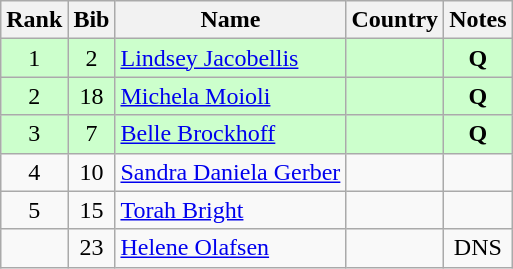<table class="wikitable" style="text-align:center;">
<tr>
<th>Rank</th>
<th>Bib</th>
<th>Name</th>
<th>Country</th>
<th>Notes</th>
</tr>
<tr bgcolor="#ccffcc">
<td>1</td>
<td>2</td>
<td align=left><a href='#'>Lindsey Jacobellis</a></td>
<td align=left></td>
<td><strong>Q</strong></td>
</tr>
<tr bgcolor="#ccffcc">
<td>2</td>
<td>18</td>
<td align=left><a href='#'>Michela Moioli</a></td>
<td align=left></td>
<td><strong>Q</strong></td>
</tr>
<tr bgcolor="#ccffcc">
<td>3</td>
<td>7</td>
<td align=left><a href='#'>Belle Brockhoff</a></td>
<td align=left></td>
<td><strong>Q</strong></td>
</tr>
<tr>
<td>4</td>
<td>10</td>
<td align=left><a href='#'>Sandra Daniela Gerber</a></td>
<td align=left></td>
<td></td>
</tr>
<tr>
<td>5</td>
<td>15</td>
<td align=left><a href='#'>Torah Bright</a></td>
<td align=left></td>
<td></td>
</tr>
<tr>
<td></td>
<td>23</td>
<td align=left><a href='#'>Helene Olafsen</a></td>
<td align=left></td>
<td>DNS</td>
</tr>
</table>
